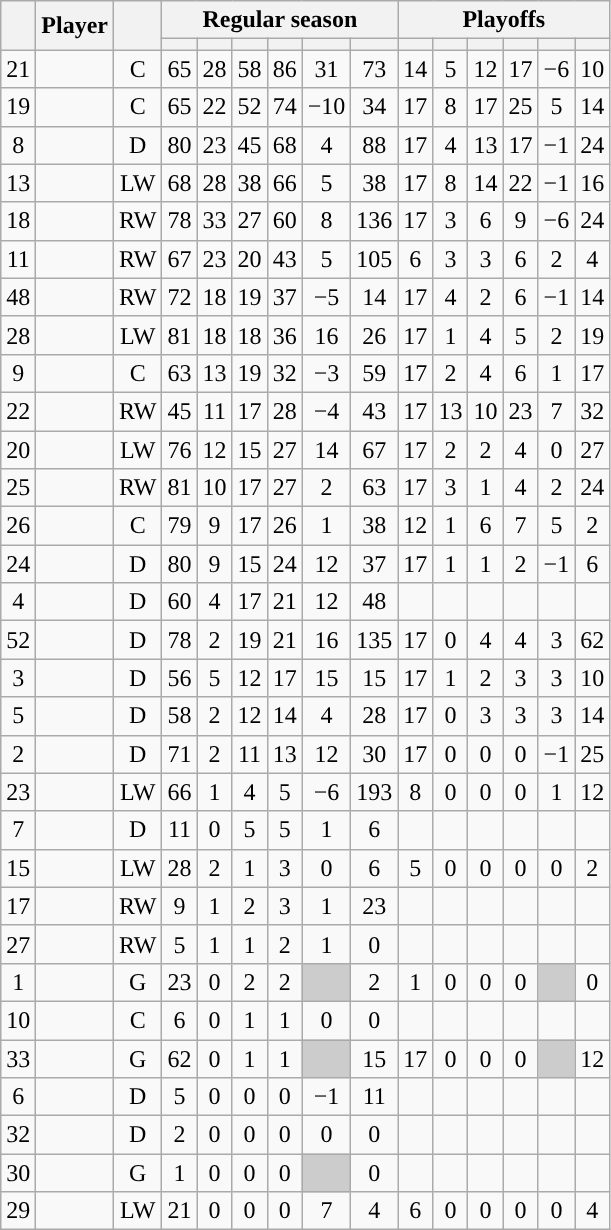<table class="wikitable sortable plainrowheaders" style="text-align:center;">
<tr>
<th scope="col" data-sort-type="number" rowspan="2"></th>
<th scope="col" rowspan="2">Player</th>
<th scope="col" rowspan="2"></th>
<th scope=colgroup colspan=6>Regular season</th>
<th scope=colgroup colspan=6>Playoffs</th>
</tr>
<tr>
<th scope="col" data-sort-type="number"></th>
<th scope="col" data-sort-type="number"></th>
<th scope="col" data-sort-type="number"></th>
<th scope="col" data-sort-type="number"></th>
<th scope="col" data-sort-type="number"></th>
<th scope="col" data-sort-type="number"></th>
<th scope="col" data-sort-type="number"></th>
<th scope="col" data-sort-type="number"></th>
<th scope="col" data-sort-type="number"></th>
<th scope="col" data-sort-type="number"></th>
<th scope="col" data-sort-type="number"></th>
<th scope="col" data-sort-type="number"></th>
</tr>
<tr>
<td scope="row">21</td>
<td align="left"></td>
<td>C</td>
<td>65</td>
<td>28</td>
<td>58</td>
<td>86</td>
<td>31</td>
<td>73</td>
<td>14</td>
<td>5</td>
<td>12</td>
<td>17</td>
<td>−6</td>
<td>10</td>
</tr>
<tr>
<td scope="row">19</td>
<td align="left"></td>
<td>C</td>
<td>65</td>
<td>22</td>
<td>52</td>
<td>74</td>
<td>−10</td>
<td>34</td>
<td>17</td>
<td>8</td>
<td>17</td>
<td>25</td>
<td>5</td>
<td>14</td>
</tr>
<tr>
<td scope="row">8</td>
<td align="left"></td>
<td>D</td>
<td>80</td>
<td>23</td>
<td>45</td>
<td>68</td>
<td>4</td>
<td>88</td>
<td>17</td>
<td>4</td>
<td>13</td>
<td>17</td>
<td>−1</td>
<td>24</td>
</tr>
<tr>
<td scope="row">13</td>
<td align="left"></td>
<td>LW</td>
<td>68</td>
<td>28</td>
<td>38</td>
<td>66</td>
<td>5</td>
<td>38</td>
<td>17</td>
<td>8</td>
<td>14</td>
<td>22</td>
<td>−1</td>
<td>16</td>
</tr>
<tr>
<td scope="row">18</td>
<td align="left"></td>
<td>RW</td>
<td>78</td>
<td>33</td>
<td>27</td>
<td>60</td>
<td>8</td>
<td>136</td>
<td>17</td>
<td>3</td>
<td>6</td>
<td>9</td>
<td>−6</td>
<td>24</td>
</tr>
<tr>
<td scope="row">11</td>
<td align="left"></td>
<td>RW</td>
<td>67</td>
<td>23</td>
<td>20</td>
<td>43</td>
<td>5</td>
<td>105</td>
<td>6</td>
<td>3</td>
<td>3</td>
<td>6</td>
<td>2</td>
<td>4</td>
</tr>
<tr>
<td scope="row">48</td>
<td align="left"></td>
<td>RW</td>
<td>72</td>
<td>18</td>
<td>19</td>
<td>37</td>
<td>−5</td>
<td>14</td>
<td>17</td>
<td>4</td>
<td>2</td>
<td>6</td>
<td>−1</td>
<td>14</td>
</tr>
<tr>
<td scope="row">28</td>
<td align="left"></td>
<td>LW</td>
<td>81</td>
<td>18</td>
<td>18</td>
<td>36</td>
<td>16</td>
<td>26</td>
<td>17</td>
<td>1</td>
<td>4</td>
<td>5</td>
<td>2</td>
<td>19</td>
</tr>
<tr>
<td scope="row">9</td>
<td align="left"></td>
<td>C</td>
<td>63</td>
<td>13</td>
<td>19</td>
<td>32</td>
<td>−3</td>
<td>59</td>
<td>17</td>
<td>2</td>
<td>4</td>
<td>6</td>
<td>1</td>
<td>17</td>
</tr>
<tr>
<td scope="row">22</td>
<td align="left"></td>
<td>RW</td>
<td>45</td>
<td>11</td>
<td>17</td>
<td>28</td>
<td>−4</td>
<td>43</td>
<td>17</td>
<td>13</td>
<td>10</td>
<td>23</td>
<td>7</td>
<td>32</td>
</tr>
<tr>
<td scope="row">20</td>
<td align="left"></td>
<td>LW</td>
<td>76</td>
<td>12</td>
<td>15</td>
<td>27</td>
<td>14</td>
<td>67</td>
<td>17</td>
<td>2</td>
<td>2</td>
<td>4</td>
<td>0</td>
<td>27</td>
</tr>
<tr>
<td scope="row">25</td>
<td align="left"></td>
<td>RW</td>
<td>81</td>
<td>10</td>
<td>17</td>
<td>27</td>
<td>2</td>
<td>63</td>
<td>17</td>
<td>3</td>
<td>1</td>
<td>4</td>
<td>2</td>
<td>24</td>
</tr>
<tr>
<td scope="row">26</td>
<td align="left"></td>
<td>C</td>
<td>79</td>
<td>9</td>
<td>17</td>
<td>26</td>
<td>1</td>
<td>38</td>
<td>12</td>
<td>1</td>
<td>6</td>
<td>7</td>
<td>5</td>
<td>2</td>
</tr>
<tr>
<td scope="row">24</td>
<td align="left"></td>
<td>D</td>
<td>80</td>
<td>9</td>
<td>15</td>
<td>24</td>
<td>12</td>
<td>37</td>
<td>17</td>
<td>1</td>
<td>1</td>
<td>2</td>
<td>−1</td>
<td>6</td>
</tr>
<tr>
<td scope="row">4</td>
<td align="left"></td>
<td>D</td>
<td>60</td>
<td>4</td>
<td>17</td>
<td>21</td>
<td>12</td>
<td>48</td>
<td></td>
<td></td>
<td></td>
<td></td>
<td></td>
<td></td>
</tr>
<tr>
<td scope="row">52</td>
<td align="left"></td>
<td>D</td>
<td>78</td>
<td>2</td>
<td>19</td>
<td>21</td>
<td>16</td>
<td>135</td>
<td>17</td>
<td>0</td>
<td>4</td>
<td>4</td>
<td>3</td>
<td>62</td>
</tr>
<tr>
<td scope="row">3</td>
<td align="left"></td>
<td>D</td>
<td>56</td>
<td>5</td>
<td>12</td>
<td>17</td>
<td>15</td>
<td>15</td>
<td>17</td>
<td>1</td>
<td>2</td>
<td>3</td>
<td>3</td>
<td>10</td>
</tr>
<tr>
<td scope="row">5</td>
<td align="left"></td>
<td>D</td>
<td>58</td>
<td>2</td>
<td>12</td>
<td>14</td>
<td>4</td>
<td>28</td>
<td>17</td>
<td>0</td>
<td>3</td>
<td>3</td>
<td>3</td>
<td>14</td>
</tr>
<tr>
<td scope="row">2</td>
<td align="left"></td>
<td>D</td>
<td>71</td>
<td>2</td>
<td>11</td>
<td>13</td>
<td>12</td>
<td>30</td>
<td>17</td>
<td>0</td>
<td>0</td>
<td>0</td>
<td>−1</td>
<td>25</td>
</tr>
<tr>
<td scope="row">23</td>
<td align="left"></td>
<td>LW</td>
<td>66</td>
<td>1</td>
<td>4</td>
<td>5</td>
<td>−6</td>
<td>193</td>
<td>8</td>
<td>0</td>
<td>0</td>
<td>0</td>
<td>1</td>
<td>12</td>
</tr>
<tr>
<td scope="row">7</td>
<td align="left"></td>
<td>D</td>
<td>11</td>
<td>0</td>
<td>5</td>
<td>5</td>
<td>1</td>
<td>6</td>
<td></td>
<td></td>
<td></td>
<td></td>
<td></td>
<td></td>
</tr>
<tr>
<td scope="row">15</td>
<td align="left"></td>
<td>LW</td>
<td>28</td>
<td>2</td>
<td>1</td>
<td>3</td>
<td>0</td>
<td>6</td>
<td>5</td>
<td>0</td>
<td>0</td>
<td>0</td>
<td>0</td>
<td>2</td>
</tr>
<tr>
<td scope="row">17</td>
<td align="left"></td>
<td>RW</td>
<td>9</td>
<td>1</td>
<td>2</td>
<td>3</td>
<td>1</td>
<td>23</td>
<td></td>
<td></td>
<td></td>
<td></td>
<td></td>
<td></td>
</tr>
<tr>
<td scope="row">27</td>
<td align="left"></td>
<td>RW</td>
<td>5</td>
<td>1</td>
<td>1</td>
<td>2</td>
<td>1</td>
<td>0</td>
<td></td>
<td></td>
<td></td>
<td></td>
<td></td>
<td></td>
</tr>
<tr>
<td scope="row">1</td>
<td align="left"></td>
<td>G</td>
<td>23</td>
<td>0</td>
<td>2</td>
<td>2</td>
<td style="background:#ccc"></td>
<td>2</td>
<td>1</td>
<td>0</td>
<td>0</td>
<td>0</td>
<td style="background:#ccc"></td>
<td>0</td>
</tr>
<tr>
<td scope="row">10</td>
<td align="left"></td>
<td>C</td>
<td>6</td>
<td>0</td>
<td>1</td>
<td>1</td>
<td>0</td>
<td>0</td>
<td></td>
<td></td>
<td></td>
<td></td>
<td></td>
<td></td>
</tr>
<tr>
<td scope="row">33</td>
<td align="left"></td>
<td>G</td>
<td>62</td>
<td>0</td>
<td>1</td>
<td>1</td>
<td style="background:#ccc"></td>
<td>15</td>
<td>17</td>
<td>0</td>
<td>0</td>
<td>0</td>
<td style="background:#ccc"></td>
<td>12</td>
</tr>
<tr>
<td scope="row">6</td>
<td align="left"></td>
<td>D</td>
<td>5</td>
<td>0</td>
<td>0</td>
<td>0</td>
<td>−1</td>
<td>11</td>
<td></td>
<td></td>
<td></td>
<td></td>
<td></td>
<td></td>
</tr>
<tr>
<td scope="row">32</td>
<td align="left"></td>
<td>D</td>
<td>2</td>
<td>0</td>
<td>0</td>
<td>0</td>
<td>0</td>
<td>0</td>
<td></td>
<td></td>
<td></td>
<td></td>
<td></td>
<td></td>
</tr>
<tr>
<td scope="row">30</td>
<td align="left"></td>
<td>G</td>
<td>1</td>
<td>0</td>
<td>0</td>
<td>0</td>
<td style="background:#ccc"></td>
<td>0</td>
<td></td>
<td></td>
<td></td>
<td></td>
<td></td>
<td></td>
</tr>
<tr>
<td scope="row">29</td>
<td align="left"></td>
<td>LW</td>
<td>21</td>
<td>0</td>
<td>0</td>
<td>0</td>
<td>7</td>
<td>4</td>
<td>6</td>
<td>0</td>
<td>0</td>
<td>0</td>
<td>0</td>
<td>4</td>
</tr>
</table>
